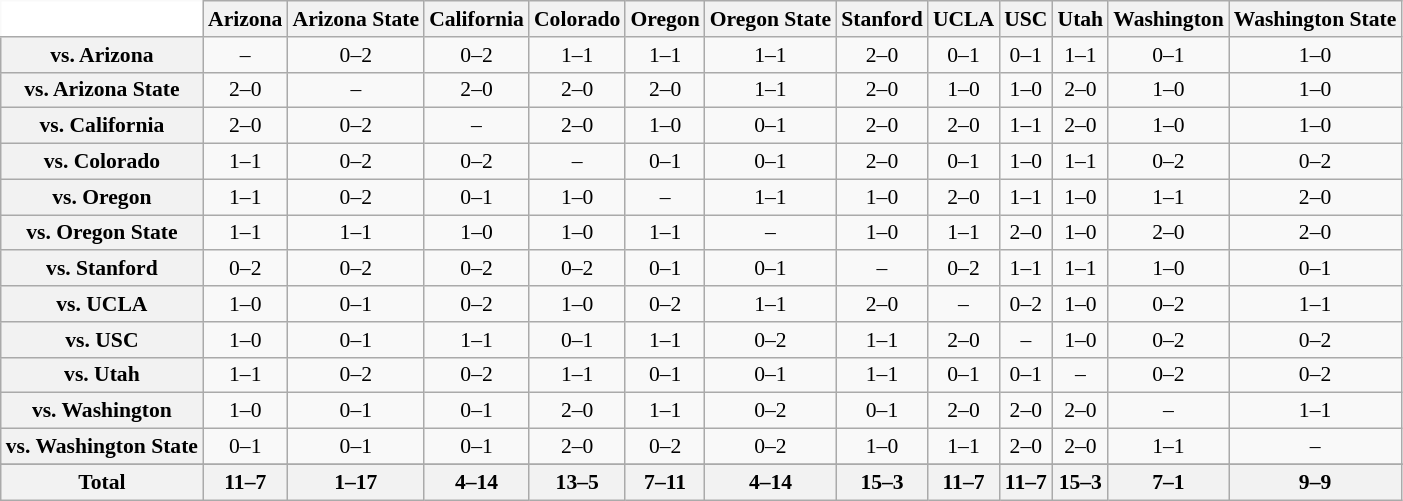<table class="wikitable" style="white-space:nowrap;font-size:90%;">
<tr>
<th colspan=1 style="background:white; border-top-style:hidden; border-left-style:hidden;"   width=110> </th>
<th style=>Arizona</th>
<th style=>Arizona State</th>
<th style=>California</th>
<th style=>Colorado</th>
<th style=>Oregon</th>
<th style=>Oregon State</th>
<th style=>Stanford</th>
<th style=>UCLA</th>
<th style=>USC</th>
<th style=>Utah</th>
<th style=>Washington</th>
<th style=>Washington State</th>
</tr>
<tr style="text-align:center;">
<th>vs. Arizona</th>
<td>–</td>
<td>0–2</td>
<td>0–2</td>
<td>1–1</td>
<td>1–1</td>
<td>1–1</td>
<td>2–0</td>
<td>0–1</td>
<td>0–1</td>
<td>1–1</td>
<td>0–1</td>
<td>1–0</td>
</tr>
<tr style="text-align:center;">
<th>vs. Arizona State</th>
<td>2–0</td>
<td>–</td>
<td>2–0</td>
<td>2–0</td>
<td>2–0</td>
<td>1–1</td>
<td>2–0</td>
<td>1–0</td>
<td>1–0</td>
<td>2–0</td>
<td>1–0</td>
<td>1–0</td>
</tr>
<tr style="text-align:center;">
<th>vs. California</th>
<td>2–0</td>
<td>0–2</td>
<td>–</td>
<td>2–0</td>
<td>1–0</td>
<td>0–1</td>
<td>2–0</td>
<td>2–0</td>
<td>1–1</td>
<td>2–0</td>
<td>1–0</td>
<td>1–0</td>
</tr>
<tr style="text-align:center;">
<th>vs. Colorado</th>
<td>1–1</td>
<td>0–2</td>
<td>0–2</td>
<td>–</td>
<td>0–1</td>
<td>0–1</td>
<td>2–0</td>
<td>0–1</td>
<td>1–0</td>
<td>1–1</td>
<td>0–2</td>
<td>0–2</td>
</tr>
<tr style="text-align:center;">
<th>vs. Oregon</th>
<td>1–1</td>
<td>0–2</td>
<td>0–1</td>
<td>1–0</td>
<td>–</td>
<td>1–1</td>
<td>1–0</td>
<td>2–0</td>
<td>1–1</td>
<td>1–0</td>
<td>1–1</td>
<td>2–0</td>
</tr>
<tr style="text-align:center;">
<th>vs. Oregon State</th>
<td>1–1</td>
<td>1–1</td>
<td>1–0</td>
<td>1–0</td>
<td>1–1</td>
<td>–</td>
<td>1–0</td>
<td>1–1</td>
<td>2–0</td>
<td>1–0</td>
<td>2–0</td>
<td>2–0</td>
</tr>
<tr style="text-align:center;">
<th>vs. Stanford</th>
<td>0–2</td>
<td>0–2</td>
<td>0–2</td>
<td>0–2</td>
<td>0–1</td>
<td>0–1</td>
<td>–</td>
<td>0–2</td>
<td>1–1</td>
<td>1–1</td>
<td>1–0</td>
<td>0–1</td>
</tr>
<tr style="text-align:center;">
<th>vs. UCLA</th>
<td>1–0</td>
<td>0–1</td>
<td>0–2</td>
<td>1–0</td>
<td>0–2</td>
<td>1–1</td>
<td>2–0</td>
<td>–</td>
<td>0–2</td>
<td>1–0</td>
<td>0–2</td>
<td>1–1</td>
</tr>
<tr style="text-align:center;">
<th>vs. USC</th>
<td>1–0</td>
<td>0–1</td>
<td>1–1</td>
<td>0–1</td>
<td>1–1</td>
<td>0–2</td>
<td>1–1</td>
<td>2–0</td>
<td>–</td>
<td>1–0</td>
<td>0–2</td>
<td>0–2</td>
</tr>
<tr style="text-align:center;">
<th>vs. Utah</th>
<td>1–1</td>
<td>0–2</td>
<td>0–2</td>
<td>1–1</td>
<td>0–1</td>
<td>0–1</td>
<td>1–1</td>
<td>0–1</td>
<td>0–1</td>
<td>–</td>
<td>0–2</td>
<td>0–2</td>
</tr>
<tr style="text-align:center;">
<th>vs. Washington</th>
<td>1–0</td>
<td>0–1</td>
<td>0–1</td>
<td>2–0</td>
<td>1–1</td>
<td>0–2</td>
<td>0–1</td>
<td>2–0</td>
<td>2–0</td>
<td>2–0</td>
<td>–</td>
<td>1–1</td>
</tr>
<tr style="text-align:center;">
<th>vs. Washington State</th>
<td>0–1</td>
<td>0–1</td>
<td>0–1</td>
<td>2–0</td>
<td>0–2</td>
<td>0–2</td>
<td>1–0</td>
<td>1–1</td>
<td>2–0</td>
<td>2–0</td>
<td>1–1</td>
<td>–</td>
</tr>
<tr style="text-align:center;">
</tr>
<tr style="text-align:center;">
<th>Total</th>
<th>11–7</th>
<th>1–17</th>
<th>4–14</th>
<th>13–5</th>
<th>7–11</th>
<th>4–14</th>
<th>15–3</th>
<th>11–7</th>
<th>11–7</th>
<th>15–3</th>
<th>7–1</th>
<th>9–9</th>
</tr>
</table>
